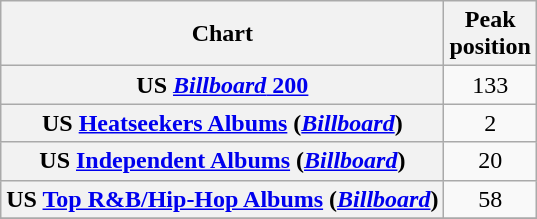<table class="wikitable plainrowheaders sortable" style="text-align:center;" border="1">
<tr>
<th scope="col">Chart</th>
<th scope="col">Peak<br>position</th>
</tr>
<tr>
<th scope="row">US <a href='#'><em>Billboard</em> 200</a></th>
<td>133</td>
</tr>
<tr>
<th scope="row">US <a href='#'>Heatseekers Albums</a> (<em><a href='#'>Billboard</a></em>)</th>
<td>2</td>
</tr>
<tr>
<th scope="row">US <a href='#'>Independent Albums</a> (<em><a href='#'>Billboard</a></em>)</th>
<td>20</td>
</tr>
<tr>
<th scope="row">US <a href='#'>Top R&B/Hip-Hop Albums</a> (<em><a href='#'>Billboard</a></em>)</th>
<td>58</td>
</tr>
<tr>
</tr>
</table>
